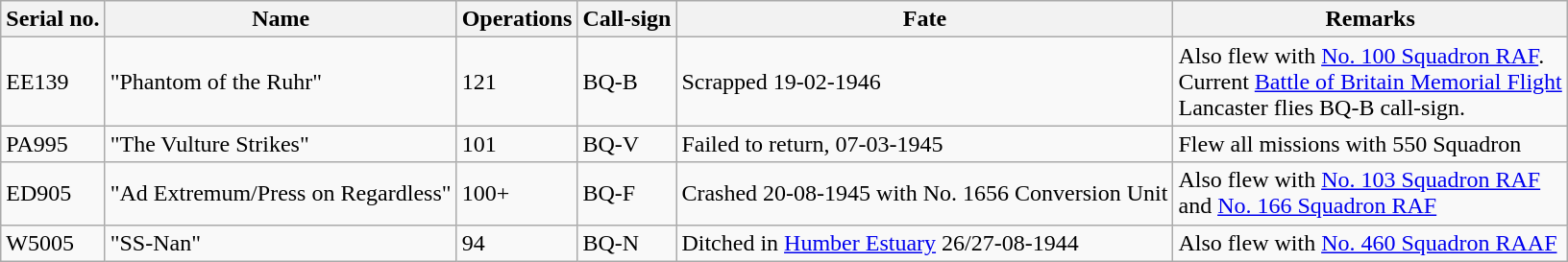<table class="wikitable">
<tr>
<th>Serial no.</th>
<th>Name</th>
<th>Operations</th>
<th>Call-sign</th>
<th>Fate</th>
<th>Remarks</th>
</tr>
<tr>
<td>EE139</td>
<td>"Phantom of the Ruhr"</td>
<td>121</td>
<td>BQ-B</td>
<td>Scrapped 19-02-1946</td>
<td>Also flew with <a href='#'>No. 100 Squadron RAF</a>.<br> Current <a href='#'>Battle of Britain Memorial Flight</a><br> Lancaster flies BQ-B call-sign.</td>
</tr>
<tr>
<td>PA995</td>
<td>"The Vulture Strikes"</td>
<td>101</td>
<td>BQ-V</td>
<td>Failed to return, 07-03-1945</td>
<td>Flew all missions with 550 Squadron</td>
</tr>
<tr>
<td>ED905</td>
<td>"Ad Extremum/Press on Regardless"</td>
<td>100+</td>
<td>BQ-F</td>
<td>Crashed 20-08-1945 with No. 1656 Conversion Unit</td>
<td>Also flew with <a href='#'>No. 103 Squadron RAF</a><br> and <a href='#'>No. 166 Squadron RAF</a></td>
</tr>
<tr>
<td>W5005</td>
<td>"SS-Nan"</td>
<td>94</td>
<td>BQ-N</td>
<td>Ditched in <a href='#'>Humber Estuary</a> 26/27-08-1944</td>
<td>Also flew with <a href='#'>No. 460 Squadron RAAF</a></td>
</tr>
</table>
